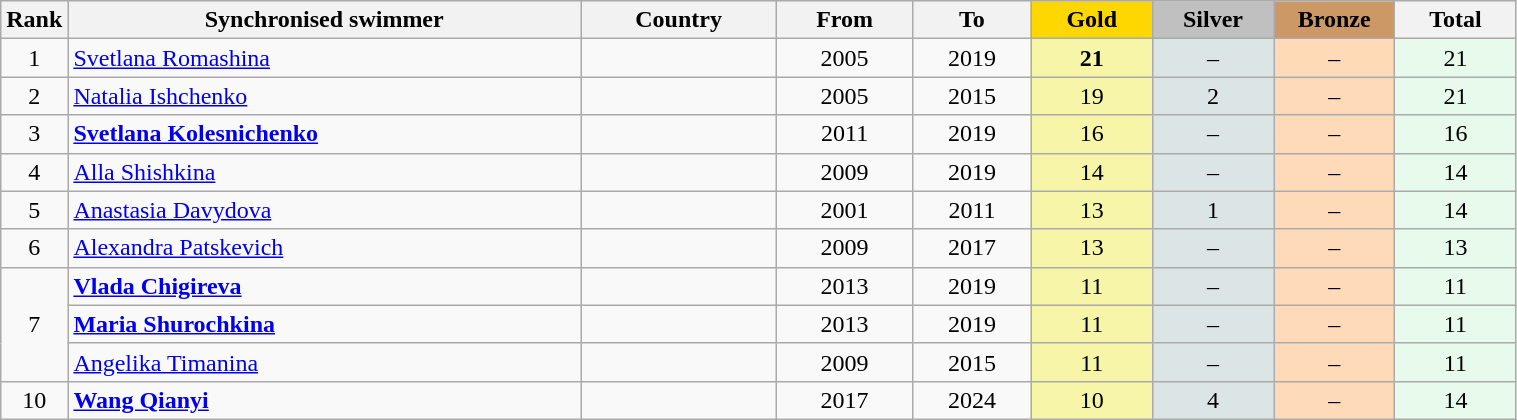<table class="wikitable plainrowheaders" width=80% style="text-align:center;">
<tr style="background-color:#EDEDED;">
<th class="hintergrundfarbe5" style="width:1em">Rank</th>
<th class="hintergrundfarbe5">Synchronised swimmer</th>
<th class="hintergrundfarbe5">Country</th>
<th class="hintergrundfarbe5">From</th>
<th class="hintergrundfarbe5">To</th>
<th style="background:    gold; width:8%">Gold</th>
<th style="background:  silver; width:8%">Silver</th>
<th style="background: #CC9966; width:8%">Bronze</th>
<th class="hintergrundfarbe5" style="width:8%">Total</th>
</tr>
<tr>
<td>1</td>
<td align="left"><a href='#'>Svetlana Romashina</a></td>
<td align="left"></td>
<td>2005</td>
<td>2019</td>
<td bgcolor="#F7F6A8"><strong>21</strong></td>
<td bgcolor="#DCE5E5">–</td>
<td bgcolor="#FFDAB9">–</td>
<td bgcolor="#E7FAEC">21</td>
</tr>
<tr align="center">
<td>2</td>
<td align="left"><a href='#'>Natalia Ishchenko</a></td>
<td align="left"></td>
<td>2005</td>
<td>2015</td>
<td bgcolor="#F7F6A8">19</td>
<td bgcolor="#DCE5E5">2</td>
<td bgcolor="#FFDAB9">–</td>
<td bgcolor="#E7FAEC">21</td>
</tr>
<tr align="center">
<td>3</td>
<td align="left"><strong><a href='#'>Svetlana Kolesnichenko</a></strong></td>
<td align="left"></td>
<td>2011</td>
<td>2019</td>
<td bgcolor="#F7F6A8">16</td>
<td bgcolor="#DCE5E5">–</td>
<td bgcolor="#FFDAB9">–</td>
<td bgcolor="#E7FAEC">16</td>
</tr>
<tr align="center">
<td>4</td>
<td align="left"><a href='#'>Alla Shishkina</a></td>
<td align="left"></td>
<td>2009</td>
<td>2019</td>
<td bgcolor="#F7F6A8">14</td>
<td bgcolor="#DCE5E5">–</td>
<td bgcolor="#FFDAB9">–</td>
<td bgcolor="#E7FAEC">14</td>
</tr>
<tr align="center">
<td>5</td>
<td align="left"><a href='#'>Anastasia Davydova</a></td>
<td align="left"></td>
<td>2001</td>
<td>2011</td>
<td bgcolor="#F7F6A8">13</td>
<td bgcolor="#DCE5E5">1</td>
<td bgcolor="#FFDAB9">–</td>
<td bgcolor="#E7FAEC">14</td>
</tr>
<tr align="center">
<td>6</td>
<td align="left"><a href='#'>Alexandra Patskevich</a></td>
<td align="left"></td>
<td>2009</td>
<td>2017</td>
<td bgcolor="#F7F6A8">13</td>
<td bgcolor="#DCE5E5">–</td>
<td bgcolor="#FFDAB9">–</td>
<td bgcolor="#E7FAEC">13</td>
</tr>
<tr align="center">
<td rowspan="3">7</td>
<td align="left"><strong><a href='#'>Vlada Chigireva</a></strong></td>
<td align="left"></td>
<td>2013</td>
<td>2019</td>
<td bgcolor="#F7F6A8">11</td>
<td bgcolor="#DCE5E5">–</td>
<td bgcolor="#FFDAB9">–</td>
<td bgcolor="#E7FAEC">11</td>
</tr>
<tr align="center">
<td align="left"><strong><a href='#'>Maria Shurochkina</a></strong></td>
<td align="left"></td>
<td>2013</td>
<td>2019</td>
<td bgcolor="#F7F6A8">11</td>
<td bgcolor="#DCE5E5">–</td>
<td bgcolor="#FFDAB9">–</td>
<td bgcolor="#E7FAEC">11</td>
</tr>
<tr align="center">
<td align="left"><a href='#'>Angelika Timanina</a></td>
<td align="left"></td>
<td>2009</td>
<td>2015</td>
<td bgcolor="#F7F6A8">11</td>
<td bgcolor="#DCE5E5">–</td>
<td bgcolor="#FFDAB9">–</td>
<td bgcolor="#E7FAEC">11</td>
</tr>
<tr align="center">
<td>10</td>
<td align="left"><strong><a href='#'>Wang Qianyi</a></strong></td>
<td align="left"></td>
<td>2017</td>
<td>2024</td>
<td bgcolor="#F7F6A8">10</td>
<td bgcolor="#DCE5E5">4</td>
<td bgcolor="#FFDAB9">–</td>
<td bgcolor="#E7FAEC">14</td>
</tr>
</table>
